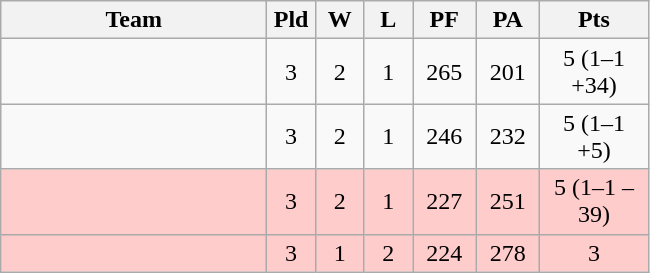<table class="wikitable" style="text-align:center;">
<tr>
<th width=170>Team</th>
<th width=25>Pld</th>
<th width=25>W</th>
<th width=25>L</th>
<th width=35>PF</th>
<th width=35>PA</th>
<th width=65>Pts</th>
</tr>
<tr>
<td align="left"></td>
<td>3</td>
<td>2</td>
<td>1</td>
<td>265</td>
<td>201</td>
<td>5 (1–1 +34)</td>
</tr>
<tr>
<td align="left"></td>
<td>3</td>
<td>2</td>
<td>1</td>
<td>246</td>
<td>232</td>
<td>5 (1–1 +5)</td>
</tr>
<tr bgcolor=#ffcccc>
<td align="left"></td>
<td>3</td>
<td>2</td>
<td>1</td>
<td>227</td>
<td>251</td>
<td>5 (1–1 –39)</td>
</tr>
<tr bgcolor=#ffcccc>
<td align="left"></td>
<td>3</td>
<td>1</td>
<td>2</td>
<td>224</td>
<td>278</td>
<td>3</td>
</tr>
</table>
